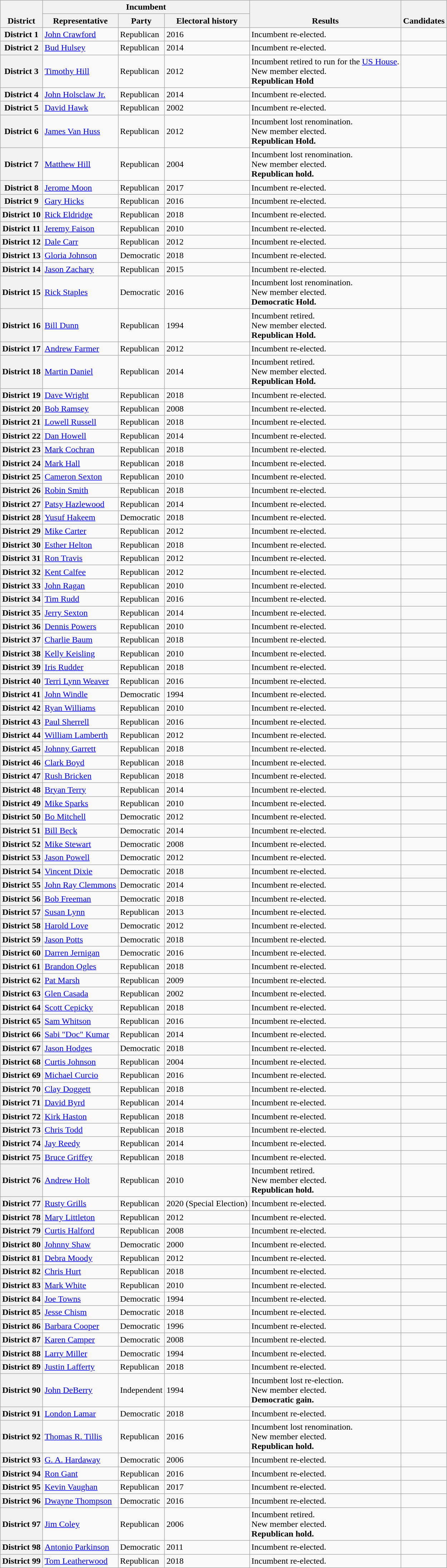<table class="wikitable sortable">
<tr valign="bottom">
<th rowspan="2">District</th>
<th colspan="3">Incumbent</th>
<th rowspan="2">Results</th>
<th rowspan="2">Candidates</th>
</tr>
<tr>
<th>Representative</th>
<th>Party</th>
<th>Electoral history</th>
</tr>
<tr>
<th>District 1</th>
<td><a href='#'>John Crawford</a></td>
<td>Republican</td>
<td>2016</td>
<td>Incumbent re-elected.</td>
<td nowrap=""></td>
</tr>
<tr>
<th>District 2</th>
<td><a href='#'>Bud Hulsey</a></td>
<td>Republican</td>
<td>2014</td>
<td>Incumbent re-elected.</td>
<td nowrap=""></td>
</tr>
<tr>
<th>District 3</th>
<td><a href='#'>Timothy Hill</a></td>
<td>Republican</td>
<td>2012</td>
<td>Incumbent retired to run for the <a href='#'>US House</a>. <br>New member elected.<br> <strong>Republican Hold</strong></td>
<td nowrap=""></td>
</tr>
<tr>
<th>District 4</th>
<td><a href='#'>John Holsclaw Jr.</a></td>
<td>Republican</td>
<td>2014</td>
<td>Incumbent re-elected.</td>
<td nowrap=""></td>
</tr>
<tr>
<th>District 5</th>
<td><a href='#'>David Hawk</a></td>
<td>Republican</td>
<td>2002</td>
<td>Incumbent re-elected.</td>
<td nowrap=""></td>
</tr>
<tr>
<th>District 6</th>
<td><a href='#'>James Van Huss</a></td>
<td>Republican</td>
<td>2012</td>
<td>Incumbent lost renomination. <br>New member elected.<br> <strong>Republican Hold.</strong></td>
<td nowrap=""></td>
</tr>
<tr>
<th>District 7</th>
<td><a href='#'>Matthew Hill</a></td>
<td>Republican</td>
<td>2004</td>
<td>Incumbent lost renomination. <br>New member elected.<br> <strong>Republican hold.</strong></td>
<td nowrap=""></td>
</tr>
<tr>
<th>District 8</th>
<td><a href='#'>Jerome Moon</a></td>
<td>Republican</td>
<td>2017</td>
<td>Incumbent re-elected.</td>
<td nowrap=""></td>
</tr>
<tr>
<th>District 9</th>
<td><a href='#'>Gary Hicks</a></td>
<td>Republican</td>
<td>2016</td>
<td>Incumbent re-elected.</td>
<td nowrap=""></td>
</tr>
<tr>
<th>District 10</th>
<td><a href='#'>Rick Eldridge</a></td>
<td>Republican</td>
<td>2018</td>
<td>Incumbent re-elected.</td>
<td nowrap=""></td>
</tr>
<tr>
<th>District 11</th>
<td><a href='#'>Jeremy Faison</a></td>
<td>Republican</td>
<td>2010</td>
<td>Incumbent re-elected.</td>
<td nowrap=""></td>
</tr>
<tr>
<th>District 12</th>
<td><a href='#'>Dale Carr</a></td>
<td>Republican</td>
<td>2012</td>
<td>Incumbent re-elected.</td>
<td nowrap=""></td>
</tr>
<tr>
<th>District 13</th>
<td><a href='#'>Gloria Johnson</a></td>
<td>Democratic</td>
<td>2018</td>
<td>Incumbent re-elected.</td>
<td nowrap=""></td>
</tr>
<tr>
<th>District 14</th>
<td><a href='#'>Jason Zachary</a></td>
<td>Republican</td>
<td>2015</td>
<td>Incumbent re-elected.</td>
<td nowrap=""></td>
</tr>
<tr>
<th>District 15</th>
<td><a href='#'>Rick Staples</a></td>
<td>Democratic</td>
<td>2016</td>
<td>Incumbent lost renomination. <br>New member elected. <br><strong>Democratic Hold.</strong></td>
<td nowrap=""></td>
</tr>
<tr>
<th>District 16</th>
<td><a href='#'>Bill Dunn</a></td>
<td>Republican</td>
<td>1994</td>
<td>Incumbent retired. <br>New member elected.<br> <strong>Republican Hold.</strong></td>
<td nowrap=""></td>
</tr>
<tr>
<th>District 17</th>
<td><a href='#'>Andrew Farmer</a></td>
<td>Republican</td>
<td>2012</td>
<td>Incumbent re-elected.</td>
<td nowrap=""></td>
</tr>
<tr>
<th>District 18</th>
<td><a href='#'>Martin Daniel</a></td>
<td>Republican</td>
<td>2014</td>
<td>Incumbent retired. <br>New member elected.<br><strong>Republican Hold.</strong></td>
<td nowrap=""></td>
</tr>
<tr>
<th>District 19</th>
<td><a href='#'>Dave Wright</a></td>
<td>Republican</td>
<td>2018</td>
<td>Incumbent re-elected.</td>
<td nowrap=""></td>
</tr>
<tr>
<th>District 20</th>
<td><a href='#'>Bob Ramsey</a></td>
<td>Republican</td>
<td>2008</td>
<td>Incumbent re-elected.</td>
<td nowrap=""></td>
</tr>
<tr>
<th>District 21</th>
<td><a href='#'>Lowell Russell</a></td>
<td>Republican</td>
<td>2018</td>
<td>Incumbent re-elected.</td>
<td nowrap=""></td>
</tr>
<tr>
<th>District 22</th>
<td><a href='#'>Dan Howell</a></td>
<td>Republican</td>
<td>2014</td>
<td>Incumbent re-elected.</td>
<td nowrap=""></td>
</tr>
<tr>
<th>District 23</th>
<td><a href='#'>Mark Cochran</a></td>
<td>Republican</td>
<td>2018</td>
<td>Incumbent re-elected.</td>
<td nowrap=""></td>
</tr>
<tr>
<th>District 24</th>
<td><a href='#'>Mark Hall</a></td>
<td>Republican</td>
<td>2018</td>
<td>Incumbent re-elected.</td>
<td nowrap=""></td>
</tr>
<tr>
<th>District 25</th>
<td><a href='#'>Cameron Sexton</a></td>
<td>Republican</td>
<td>2010</td>
<td>Incumbent re-elected.</td>
<td nowrap=""></td>
</tr>
<tr>
<th>District 26</th>
<td><a href='#'>Robin Smith</a></td>
<td>Republican</td>
<td>2018</td>
<td>Incumbent re-elected.</td>
<td nowrap=""></td>
</tr>
<tr>
<th>District 27</th>
<td><a href='#'>Patsy Hazlewood</a></td>
<td>Republican</td>
<td>2014</td>
<td>Incumbent re-elected.</td>
<td nowrap=""></td>
</tr>
<tr>
<th>District 28</th>
<td><a href='#'>Yusuf Hakeem</a></td>
<td>Democratic</td>
<td>2018</td>
<td>Incumbent re-elected.</td>
<td nowrap=""></td>
</tr>
<tr>
<th>District 29</th>
<td><a href='#'>Mike Carter</a></td>
<td>Republican</td>
<td>2012</td>
<td>Incumbent re-elected.</td>
<td nowrap=""></td>
</tr>
<tr>
<th>District 30</th>
<td><a href='#'>Esther Helton</a></td>
<td>Republican</td>
<td>2018</td>
<td>Incumbent re-elected.</td>
<td nowrap=""></td>
</tr>
<tr>
<th>District 31</th>
<td><a href='#'>Ron Travis</a></td>
<td>Republican</td>
<td>2012</td>
<td>Incumbent re-elected.</td>
<td nowrap=""></td>
</tr>
<tr>
<th>District 32</th>
<td><a href='#'>Kent Calfee</a></td>
<td>Republican</td>
<td>2012</td>
<td>Incumbent re-elected.</td>
<td nowrap=""></td>
</tr>
<tr>
<th>District 33</th>
<td><a href='#'>John Ragan</a></td>
<td>Republican</td>
<td>2010</td>
<td>Incumbent re-elected.</td>
<td nowrap=""></td>
</tr>
<tr>
<th>District 34</th>
<td><a href='#'>Tim Rudd</a></td>
<td>Republican</td>
<td>2016</td>
<td>Incumbent re-elected.</td>
<td nowrap=""></td>
</tr>
<tr>
<th>District 35</th>
<td><a href='#'>Jerry Sexton</a></td>
<td>Republican</td>
<td>2014</td>
<td>Incumbent re-elected.</td>
<td nowrap=""></td>
</tr>
<tr>
<th>District 36</th>
<td><a href='#'>Dennis Powers</a></td>
<td>Republican</td>
<td>2010</td>
<td>Incumbent re-elected.</td>
<td nowrap=""></td>
</tr>
<tr>
<th>District 37</th>
<td><a href='#'>Charlie Baum</a></td>
<td>Republican</td>
<td>2018</td>
<td>Incumbent re-elected.</td>
<td nowrap=""></td>
</tr>
<tr>
<th>District 38</th>
<td><a href='#'>Kelly Keisling</a></td>
<td>Republican</td>
<td>2010</td>
<td>Incumbent re-elected.</td>
<td nowrap=""></td>
</tr>
<tr>
<th>District 39</th>
<td><a href='#'>Iris Rudder</a></td>
<td>Republican</td>
<td>2018</td>
<td>Incumbent re-elected.</td>
<td nowrap=""></td>
</tr>
<tr>
<th>District 40</th>
<td><a href='#'>Terri Lynn Weaver</a></td>
<td>Republican</td>
<td>2016</td>
<td>Incumbent re-elected.</td>
<td nowrap=""></td>
</tr>
<tr>
<th>District 41</th>
<td><a href='#'>John Windle</a></td>
<td>Democratic</td>
<td>1994</td>
<td>Incumbent re-elected.</td>
<td nowrap=""></td>
</tr>
<tr>
<th>District 42</th>
<td><a href='#'>Ryan Williams</a></td>
<td>Republican</td>
<td>2010</td>
<td>Incumbent re-elected.</td>
<td nowrap=""></td>
</tr>
<tr>
<th>District 43</th>
<td><a href='#'>Paul Sherrell</a></td>
<td>Republican</td>
<td>2016</td>
<td>Incumbent re-elected.</td>
<td nowrap=""></td>
</tr>
<tr>
<th>District 44</th>
<td><a href='#'>William Lamberth</a></td>
<td>Republican</td>
<td>2012</td>
<td>Incumbent re-elected.</td>
<td nowrap=""></td>
</tr>
<tr>
<th>District 45</th>
<td><a href='#'>Johnny Garrett</a></td>
<td>Republican</td>
<td>2018</td>
<td>Incumbent re-elected.</td>
<td nowrap=""></td>
</tr>
<tr>
<th>District 46</th>
<td><a href='#'>Clark Boyd</a></td>
<td>Republican</td>
<td>2018</td>
<td>Incumbent re-elected.</td>
<td nowrap=""></td>
</tr>
<tr>
<th>District 47</th>
<td><a href='#'>Rush Bricken</a></td>
<td>Republican</td>
<td>2018</td>
<td>Incumbent re-elected.</td>
<td nowrap=""></td>
</tr>
<tr>
<th>District 48</th>
<td><a href='#'>Bryan Terry</a></td>
<td>Republican</td>
<td>2014</td>
<td>Incumbent re-elected.</td>
<td nowrap=""></td>
</tr>
<tr>
<th>District 49</th>
<td><a href='#'>Mike Sparks</a></td>
<td>Republican</td>
<td>2010</td>
<td>Incumbent re-elected.</td>
<td nowrap=""></td>
</tr>
<tr>
<th>District 50</th>
<td><a href='#'>Bo Mitchell</a></td>
<td>Democratic</td>
<td>2012</td>
<td>Incumbent re-elected.</td>
<td nowrap=""></td>
</tr>
<tr>
<th>District 51</th>
<td><a href='#'>Bill Beck</a></td>
<td>Democratic</td>
<td>2014</td>
<td>Incumbent re-elected.</td>
<td nowrap=""></td>
</tr>
<tr>
<th>District 52</th>
<td><a href='#'>Mike Stewart</a></td>
<td>Democratic</td>
<td>2008</td>
<td>Incumbent re-elected.</td>
<td nowrap=""></td>
</tr>
<tr>
<th>District 53</th>
<td><a href='#'>Jason Powell</a></td>
<td>Democratic</td>
<td>2012</td>
<td>Incumbent re-elected.</td>
<td nowrap=""></td>
</tr>
<tr>
<th>District 54</th>
<td><a href='#'>Vincent Dixie</a></td>
<td>Democratic</td>
<td>2018</td>
<td>Incumbent re-elected.</td>
<td nowrap=""></td>
</tr>
<tr>
<th>District 55</th>
<td><a href='#'>John Ray Clemmons</a></td>
<td>Democratic</td>
<td>2014</td>
<td>Incumbent re-elected.</td>
<td nowrap=""></td>
</tr>
<tr>
<th>District 56</th>
<td><a href='#'>Bob Freeman</a></td>
<td>Democratic</td>
<td>2018</td>
<td>Incumbent re-elected.</td>
<td nowrap=""></td>
</tr>
<tr>
<th>District 57</th>
<td><a href='#'>Susan Lynn</a></td>
<td>Republican</td>
<td>2013</td>
<td>Incumbent re-elected.</td>
<td nowrap=""></td>
</tr>
<tr>
<th>District 58</th>
<td><a href='#'>Harold Love</a></td>
<td>Democratic</td>
<td>2012</td>
<td>Incumbent re-elected.</td>
<td nowrap=""></td>
</tr>
<tr>
<th>District 59</th>
<td><a href='#'>Jason Potts</a></td>
<td>Democratic</td>
<td>2018</td>
<td>Incumbent re-elected.</td>
<td nowrap=""></td>
</tr>
<tr>
<th>District 60</th>
<td><a href='#'>Darren Jernigan</a></td>
<td>Democratic</td>
<td>2016</td>
<td>Incumbent re-elected.</td>
<td nowrap=""></td>
</tr>
<tr>
<th>District 61</th>
<td><a href='#'>Brandon Ogles</a></td>
<td>Republican</td>
<td>2018</td>
<td>Incumbent re-elected.</td>
<td nowrap=""></td>
</tr>
<tr>
<th>District 62</th>
<td><a href='#'>Pat Marsh</a></td>
<td>Republican</td>
<td>2009</td>
<td>Incumbent re-elected.</td>
<td nowrap=""></td>
</tr>
<tr>
<th>District 63</th>
<td><a href='#'>Glen Casada</a></td>
<td>Republican</td>
<td>2002</td>
<td>Incumbent re-elected.</td>
<td nowrap=""></td>
</tr>
<tr>
<th>District 64</th>
<td><a href='#'>Scott Cepicky</a></td>
<td>Republican</td>
<td>2018</td>
<td>Incumbent re-elected.</td>
<td nowrap=""></td>
</tr>
<tr>
<th>District 65</th>
<td><a href='#'>Sam Whitson</a></td>
<td>Republican</td>
<td>2016</td>
<td>Incumbent re-elected.</td>
<td nowrap=""></td>
</tr>
<tr>
<th>District 66</th>
<td><a href='#'>Sabi "Doc" Kumar</a></td>
<td>Republican</td>
<td>2014</td>
<td>Incumbent re-elected.</td>
<td nowrap=""></td>
</tr>
<tr>
<th>District 67</th>
<td><a href='#'>Jason Hodges</a></td>
<td>Democratic</td>
<td>2018</td>
<td>Incumbent re-elected.</td>
<td nowrap=""></td>
</tr>
<tr>
<th>District 68</th>
<td><a href='#'>Curtis Johnson</a></td>
<td>Republican</td>
<td>2004</td>
<td>Incumbent re-elected.</td>
<td nowrap=""></td>
</tr>
<tr>
<th>District 69</th>
<td><a href='#'>Michael Curcio</a></td>
<td>Republican</td>
<td>2016</td>
<td>Incumbent re-elected.</td>
<td nowrap=""></td>
</tr>
<tr>
<th>District 70</th>
<td><a href='#'>Clay Doggett</a></td>
<td>Republican</td>
<td>2018</td>
<td>Incumbent re-elected.</td>
<td nowrap=""></td>
</tr>
<tr>
<th>District 71</th>
<td><a href='#'>David Byrd</a></td>
<td>Republican</td>
<td>2014</td>
<td>Incumbent re-elected.</td>
<td nowrap=""></td>
</tr>
<tr>
<th>District 72</th>
<td><a href='#'>Kirk Haston</a></td>
<td>Republican</td>
<td>2018</td>
<td>Incumbent re-elected.</td>
<td nowrap=""></td>
</tr>
<tr>
<th>District 73</th>
<td><a href='#'>Chris Todd</a></td>
<td>Republican</td>
<td>2018</td>
<td>Incumbent re-elected.</td>
<td nowrap=""></td>
</tr>
<tr>
<th>District 74</th>
<td><a href='#'>Jay Reedy</a></td>
<td>Republican</td>
<td>2014</td>
<td>Incumbent re-elected.</td>
<td nowrap=""></td>
</tr>
<tr>
<th>District 75</th>
<td><a href='#'>Bruce Griffey</a></td>
<td>Republican</td>
<td>2018</td>
<td>Incumbent re-elected.</td>
<td nowrap=""></td>
</tr>
<tr>
<th>District 76</th>
<td><a href='#'>Andrew Holt</a></td>
<td>Republican</td>
<td>2010</td>
<td>Incumbent retired. <br>New member elected. <br><strong>Republican hold.</strong></td>
<td nowrap=""></td>
</tr>
<tr>
<th>District 77</th>
<td><a href='#'>Rusty Grills</a></td>
<td>Republican</td>
<td>2020 (Special Election)</td>
<td>Incumbent re-elected.</td>
<td nowrap=""></td>
</tr>
<tr>
<th>District 78</th>
<td><a href='#'>Mary Littleton</a></td>
<td>Republican</td>
<td>2012</td>
<td>Incumbent re-elected.</td>
<td nowrap=""></td>
</tr>
<tr>
<th>District 79</th>
<td><a href='#'>Curtis Halford</a></td>
<td>Republican</td>
<td>2008</td>
<td>Incumbent re-elected.</td>
<td nowrap=""></td>
</tr>
<tr>
<th>District 80</th>
<td><a href='#'>Johnny Shaw</a></td>
<td>Democratic</td>
<td>2000</td>
<td>Incumbent re-elected.</td>
<td nowrap=""></td>
</tr>
<tr>
<th>District 81</th>
<td><a href='#'>Debra Moody</a></td>
<td>Republican</td>
<td>2012</td>
<td>Incumbent re-elected.</td>
<td nowrap=""></td>
</tr>
<tr>
<th>District 82</th>
<td><a href='#'>Chris Hurt</a></td>
<td>Republican</td>
<td>2018</td>
<td>Incumbent re-elected.</td>
<td nowrap=""></td>
</tr>
<tr>
<th>District 83</th>
<td><a href='#'>Mark White</a></td>
<td>Republican</td>
<td>2010</td>
<td>Incumbent re-elected.</td>
<td nowrap=""></td>
</tr>
<tr>
<th>District 84</th>
<td><a href='#'>Joe Towns</a></td>
<td>Democratic</td>
<td>1994</td>
<td>Incumbent re-elected.</td>
<td nowrap=""></td>
</tr>
<tr>
<th>District 85</th>
<td><a href='#'>Jesse Chism</a></td>
<td>Democratic</td>
<td>2018</td>
<td>Incumbent re-elected.</td>
<td nowrap=""></td>
</tr>
<tr>
<th>District 86</th>
<td><a href='#'>Barbara Cooper</a></td>
<td>Democratic</td>
<td>1996</td>
<td>Incumbent re-elected.</td>
<td nowrap=""></td>
</tr>
<tr>
<th>District 87</th>
<td><a href='#'>Karen Camper</a></td>
<td>Democratic</td>
<td>2008</td>
<td>Incumbent re-elected.</td>
<td nowrap=""></td>
</tr>
<tr>
<th>District 88</th>
<td><a href='#'>Larry Miller</a></td>
<td>Democratic</td>
<td>1994</td>
<td>Incumbent re-elected.</td>
<td nowrap=""></td>
</tr>
<tr>
<th>District 89</th>
<td><a href='#'>Justin Lafferty</a></td>
<td>Republican</td>
<td>2018</td>
<td>Incumbent re-elected.</td>
<td nowrap=""></td>
</tr>
<tr>
<th>District 90</th>
<td><a href='#'>John DeBerry</a></td>
<td>Independent</td>
<td>1994</td>
<td>Incumbent lost re-election. <br>New member elected. <br><strong>Democratic gain.</strong></td>
<td nowrap=""></td>
</tr>
<tr>
<th>District 91</th>
<td><a href='#'>London Lamar</a></td>
<td>Democratic</td>
<td>2018</td>
<td>Incumbent re-elected.</td>
<td nowrap=""></td>
</tr>
<tr>
<th>District 92</th>
<td><a href='#'>Thomas R. Tillis</a></td>
<td>Republican</td>
<td>2016</td>
<td>Incumbent lost renomination.<br> New member elected. <br><strong>Republican hold.</strong></td>
<td nowrap=""></td>
</tr>
<tr>
<th>District 93</th>
<td><a href='#'>G. A. Hardaway</a></td>
<td>Democratic</td>
<td>2006</td>
<td>Incumbent re-elected.</td>
<td nowrap=""></td>
</tr>
<tr>
<th>District 94</th>
<td><a href='#'>Ron Gant</a></td>
<td>Republican</td>
<td>2016</td>
<td>Incumbent re-elected.</td>
<td nowrap=""></td>
</tr>
<tr>
<th>District 95</th>
<td><a href='#'>Kevin Vaughan</a></td>
<td>Republican</td>
<td>2017</td>
<td>Incumbent re-elected.</td>
<td nowrap=""></td>
</tr>
<tr>
<th>District 96</th>
<td><a href='#'>Dwayne Thompson</a></td>
<td>Democratic</td>
<td>2016</td>
<td>Incumbent re-elected.</td>
<td nowrap=""></td>
</tr>
<tr>
<th>District 97</th>
<td><a href='#'>Jim Coley</a></td>
<td>Republican</td>
<td>2006</td>
<td>Incumbent retired. <br>New member elected.<br><strong>Republican hold.</strong></td>
<td nowrap=""></td>
</tr>
<tr>
<th>District 98</th>
<td><a href='#'>Antonio Parkinson</a></td>
<td>Democratic</td>
<td>2011</td>
<td>Incumbent re-elected.</td>
<td nowrap=""></td>
</tr>
<tr>
<th>District 99</th>
<td><a href='#'>Tom Leatherwood</a></td>
<td>Republican</td>
<td>2018</td>
<td>Incumbent re-elected.</td>
<td nowrap=""></td>
</tr>
</table>
